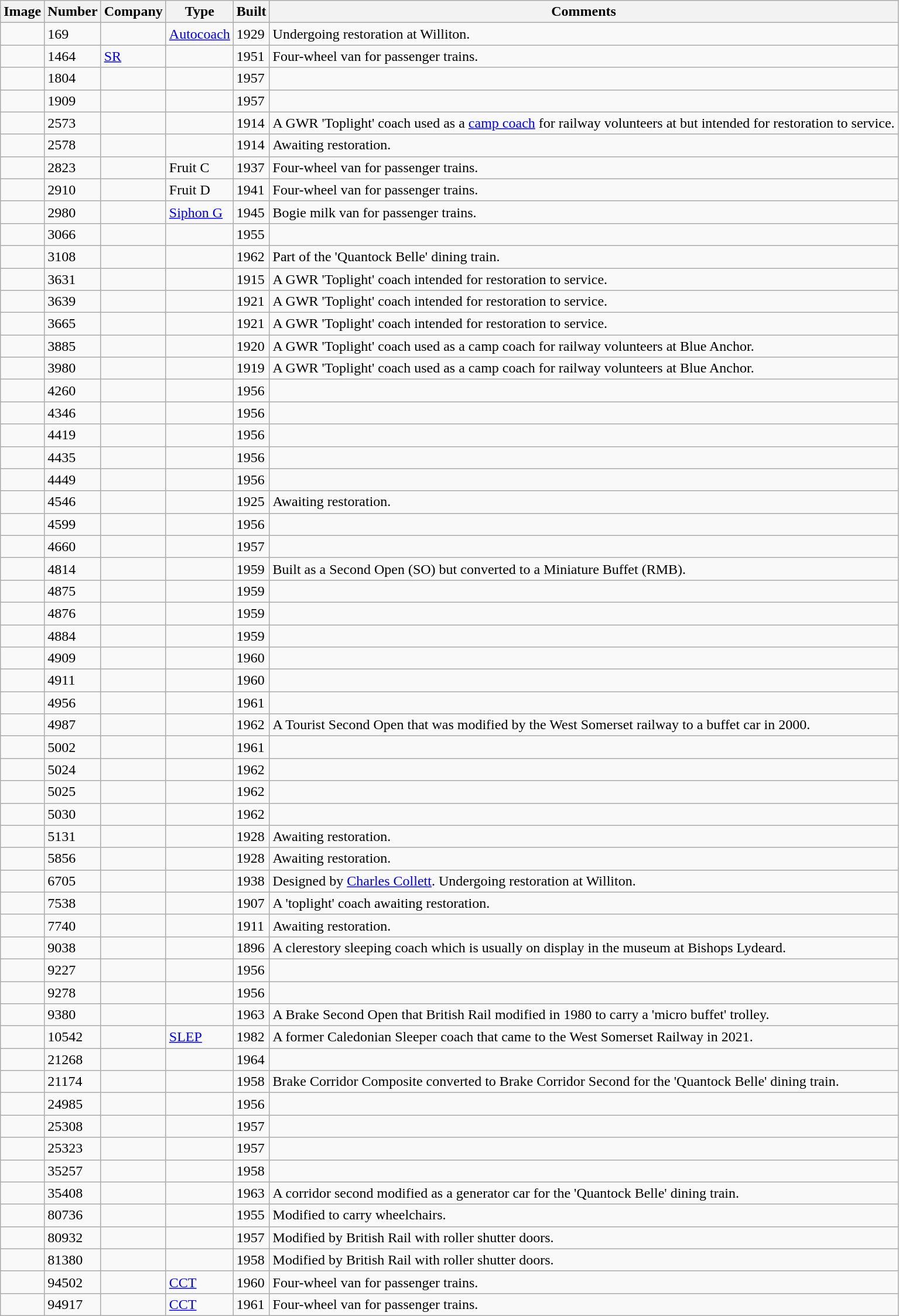<table class="wikitable sortable">
<tr>
<th scope="col" class="unsortable">Image</th>
<th>Number</th>
<th>Company</th>
<th>Type</th>
<th>Built</th>
<th scope="col" class="unsortable">Comments</th>
</tr>
<tr>
<td></td>
<td data-sort-value="00169">169</td>
<td></td>
<td><a href='#'>Autocoach</a></td>
<td>1929</td>
<td>Undergoing restoration at Williton.</td>
</tr>
<tr>
<td></td>
<td data-sort-value="01464">1464</td>
<td><a href='#'>SR</a></td>
<td></td>
<td>1951</td>
<td>Four-wheel van for passenger trains.</td>
</tr>
<tr>
<td></td>
<td data-sort-value="01804">1804</td>
<td></td>
<td></td>
<td>1957</td>
<td></td>
</tr>
<tr>
<td></td>
<td data-sort-value="01909">1909</td>
<td></td>
<td></td>
<td>1957</td>
<td></td>
</tr>
<tr>
<td></td>
<td data-sort-value="02573">2573</td>
<td></td>
<td></td>
<td>1914</td>
<td>A GWR 'Toplight' coach used as a <a href='#'>camp coach</a> for railway volunteers at  but intended for restoration to service.</td>
</tr>
<tr>
<td></td>
<td data-sort-value="02578">2578</td>
<td></td>
<td></td>
<td>1914</td>
<td>Awaiting restoration.</td>
</tr>
<tr>
<td></td>
<td data-sort-value="02823">2823</td>
<td></td>
<td>Fruit C</td>
<td>1937</td>
<td>Four-wheel van for passenger trains.</td>
</tr>
<tr>
<td></td>
<td data-sort-value="02910">2910</td>
<td></td>
<td>Fruit D</td>
<td>1941</td>
<td>Four-wheel van for passenger trains.</td>
</tr>
<tr>
<td></td>
<td data-sort-value="02980">2980</td>
<td></td>
<td><a href='#'>Siphon G</a></td>
<td>1945</td>
<td>Bogie milk van for passenger trains.</td>
</tr>
<tr>
<td></td>
<td data-sort-value="03066">3066</td>
<td></td>
<td></td>
<td>1955</td>
<td></td>
</tr>
<tr>
<td></td>
<td data-sort-value="03108">3108</td>
<td></td>
<td></td>
<td>1962</td>
<td>Part of the 'Quantock Belle' dining train.</td>
</tr>
<tr>
<td></td>
<td data-sort-value="03631">3631</td>
<td></td>
<td></td>
<td>1915</td>
<td>A GWR 'Toplight' coach intended for restoration to service.</td>
</tr>
<tr>
<td></td>
<td data-sort-value="03639">3639</td>
<td></td>
<td></td>
<td>1921</td>
<td>A GWR 'Toplight' coach intended for restoration to service.</td>
</tr>
<tr>
<td></td>
<td data-sort-value="03665">3665</td>
<td></td>
<td></td>
<td>1921</td>
<td>A GWR 'Toplight' coach intended for restoration to service.</td>
</tr>
<tr>
<td></td>
<td data-sort-value="03885">3885</td>
<td></td>
<td></td>
<td>1920</td>
<td>A GWR 'Toplight' coach used as a camp coach for railway volunteers at Blue Anchor.</td>
</tr>
<tr>
<td></td>
<td data-sort-value="03980">3980</td>
<td></td>
<td></td>
<td>1919</td>
<td>A GWR 'Toplight' coach used as a camp coach for railway volunteers at Blue Anchor.</td>
</tr>
<tr>
<td></td>
<td data-sort-value="04260">4260</td>
<td></td>
<td></td>
<td>1956</td>
<td></td>
</tr>
<tr>
<td></td>
<td data-sort-value="04346">4346</td>
<td></td>
<td></td>
<td>1956</td>
<td></td>
</tr>
<tr>
<td></td>
<td data-sort-value="04419">4419</td>
<td></td>
<td></td>
<td>1956</td>
<td></td>
</tr>
<tr>
<td></td>
<td data-sort-value="04435">4435</td>
<td></td>
<td></td>
<td>1956</td>
<td></td>
</tr>
<tr>
<td></td>
<td data-sort-value="04449">4449</td>
<td></td>
<td></td>
<td>1956</td>
<td></td>
</tr>
<tr>
<td></td>
<td data-sort-value="04546">4546</td>
<td></td>
<td></td>
<td>1925</td>
<td>Awaiting restoration.</td>
</tr>
<tr>
<td></td>
<td data-sort-value="04599">4599</td>
<td></td>
<td></td>
<td>1956</td>
<td></td>
</tr>
<tr>
<td></td>
<td data-sort-value="04660">4660</td>
<td></td>
<td></td>
<td>1957</td>
<td></td>
</tr>
<tr>
<td></td>
<td data-sort-value="04814">4814</td>
<td></td>
<td></td>
<td>1959</td>
<td>Built as a Second Open (SO) but converted to a Miniature Buffet (RMB).</td>
</tr>
<tr>
<td></td>
<td data-sort-value="04875">4875</td>
<td></td>
<td></td>
<td>1959</td>
<td></td>
</tr>
<tr>
<td></td>
<td data-sort-value="04876">4876</td>
<td></td>
<td></td>
<td>1959</td>
<td></td>
</tr>
<tr>
<td></td>
<td data-sort-value="04884">4884</td>
<td></td>
<td></td>
<td>1959</td>
<td></td>
</tr>
<tr>
<td></td>
<td data-sort-value="04909">4909</td>
<td></td>
<td></td>
<td>1960</td>
<td></td>
</tr>
<tr>
<td></td>
<td data-sort-value="04911">4911</td>
<td></td>
<td></td>
<td>1960</td>
<td></td>
</tr>
<tr>
<td></td>
<td data-sort-value="04956">4956</td>
<td></td>
<td></td>
<td>1961</td>
<td></td>
</tr>
<tr>
<td></td>
<td data-sort-value="04987">4987</td>
<td></td>
<td></td>
<td>1962</td>
<td>A Tourist Second Open that was modified by the West Somerset railway to a buffet car in 2000.</td>
</tr>
<tr>
<td></td>
<td data-sort-value="05002">5002</td>
<td></td>
<td></td>
<td>1961</td>
<td></td>
</tr>
<tr>
<td></td>
<td data-sort-value="05024">5024</td>
<td></td>
<td></td>
<td>1962</td>
<td></td>
</tr>
<tr>
<td></td>
<td data-sort-value="05025">5025</td>
<td></td>
<td></td>
<td>1962</td>
<td></td>
</tr>
<tr>
<td></td>
<td data-sort-value="05030">5030</td>
<td></td>
<td></td>
<td>1962</td>
<td></td>
</tr>
<tr>
<td></td>
<td data-sort-value="05131">5131</td>
<td></td>
<td></td>
<td>1928</td>
<td>Awaiting restoration.</td>
</tr>
<tr>
<td></td>
<td data-sort-value="05856">5856</td>
<td></td>
<td></td>
<td>1928</td>
<td>Awaiting restoration.</td>
</tr>
<tr>
<td></td>
<td data-sort-value="06705">6705</td>
<td></td>
<td></td>
<td>1938</td>
<td>Designed by <a href='#'>Charles Collett</a>. Undergoing restoration at Williton.</td>
</tr>
<tr>
<td></td>
<td data-sort-value="07538">7538</td>
<td></td>
<td></td>
<td>1907</td>
<td>A 'toplight' coach awaiting restoration.</td>
</tr>
<tr>
<td></td>
<td data-sort-value="07740">7740</td>
<td></td>
<td></td>
<td>1911</td>
<td>Awaiting restoration.</td>
</tr>
<tr>
<td></td>
<td data-sort-value="09038">9038</td>
<td></td>
<td></td>
<td>1896</td>
<td>A clerestory sleeping coach which is usually on display in the museum at Bishops Lydeard.</td>
</tr>
<tr>
<td></td>
<td data-sort-value="09227">9227</td>
<td></td>
<td></td>
<td>1956</td>
<td></td>
</tr>
<tr>
<td></td>
<td data-sort-value="09278">9278</td>
<td></td>
<td></td>
<td>1956</td>
<td></td>
</tr>
<tr>
<td></td>
<td data-sort-value="09380">9380</td>
<td></td>
<td></td>
<td>1963</td>
<td>A Brake Second Open that British Rail modified in 1980 to carry a 'micro buffet' trolley.</td>
</tr>
<tr>
<td></td>
<td>10542</td>
<td></td>
<td><a href='#'>SLEP</a></td>
<td>1982</td>
<td>A former Caledonian Sleeper coach that came to the West Somerset Railway in 2021.</td>
</tr>
<tr>
<td></td>
<td>21268</td>
<td></td>
<td></td>
<td>1964</td>
<td></td>
</tr>
<tr>
<td></td>
<td>21174</td>
<td></td>
<td></td>
<td>1958</td>
<td>Brake Corridor Composite converted to Brake Corridor Second for the 'Quantock Belle' dining train.</td>
</tr>
<tr>
<td></td>
<td>24985</td>
<td></td>
<td></td>
<td>1956</td>
<td></td>
</tr>
<tr>
<td></td>
<td>25308</td>
<td></td>
<td></td>
<td>1957</td>
<td></td>
</tr>
<tr>
<td></td>
<td>25323</td>
<td></td>
<td></td>
<td>1957</td>
<td></td>
</tr>
<tr>
<td></td>
<td>35257</td>
<td></td>
<td></td>
<td>1958</td>
<td></td>
</tr>
<tr>
<td></td>
<td>35408</td>
<td></td>
<td></td>
<td>1963</td>
<td>A corridor second modified as a generator car for the 'Quantock Belle' dining train.</td>
</tr>
<tr>
<td></td>
<td>80736</td>
<td></td>
<td></td>
<td>1955</td>
<td>Modified to carry wheelchairs.</td>
</tr>
<tr>
<td></td>
<td>80932</td>
<td></td>
<td></td>
<td>1957</td>
<td>Modified by British Rail with roller shutter doors.</td>
</tr>
<tr>
<td></td>
<td>81380</td>
<td></td>
<td></td>
<td>1958</td>
<td>Modified by British Rail with roller shutter doors.</td>
</tr>
<tr>
<td></td>
<td>94502</td>
<td></td>
<td><a href='#'>CCT</a></td>
<td>1960</td>
<td>Four-wheel van for passenger trains.</td>
</tr>
<tr>
<td></td>
<td>94917</td>
<td></td>
<td><a href='#'>CCT</a></td>
<td>1961</td>
<td>Four-wheel van for passenger trains.</td>
</tr>
</table>
